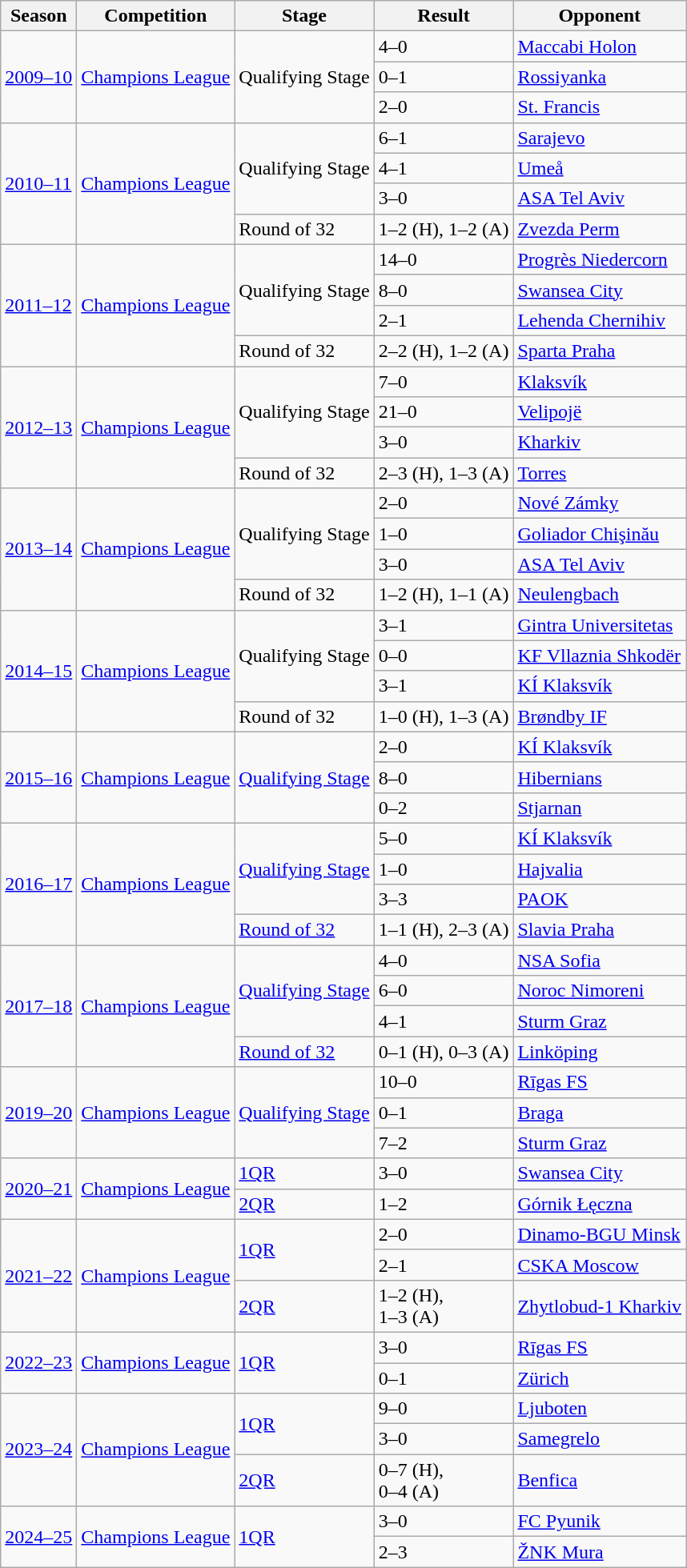<table class="wikitable sortable">
<tr>
<th>Season</th>
<th>Competition</th>
<th>Stage</th>
<th>Result</th>
<th>Opponent</th>
</tr>
<tr>
<td rowspan=3><a href='#'>2009–10</a></td>
<td rowspan=3><a href='#'>Champions League</a></td>
<td rowspan=3>Qualifying Stage</td>
<td>4–0</td>
<td> <a href='#'>Maccabi Holon</a></td>
</tr>
<tr>
<td>0–1</td>
<td> <a href='#'>Rossiyanka</a></td>
</tr>
<tr>
<td>2–0</td>
<td> <a href='#'>St. Francis</a></td>
</tr>
<tr>
<td rowspan=4><a href='#'>2010–11</a></td>
<td rowspan=4><a href='#'>Champions League</a></td>
<td rowspan=3>Qualifying Stage</td>
<td>6–1</td>
<td> <a href='#'>Sarajevo</a></td>
</tr>
<tr>
<td>4–1</td>
<td> <a href='#'>Umeå</a></td>
</tr>
<tr>
<td>3–0</td>
<td> <a href='#'>ASA Tel Aviv</a></td>
</tr>
<tr>
<td>Round of 32</td>
<td>1–2 (H), 1–2 (A)</td>
<td> <a href='#'>Zvezda Perm</a></td>
</tr>
<tr>
<td rowspan=4><a href='#'>2011–12</a></td>
<td rowspan=4><a href='#'>Champions League</a></td>
<td rowspan=3>Qualifying Stage</td>
<td>14–0</td>
<td> <a href='#'>Progrès Niedercorn</a></td>
</tr>
<tr>
<td>8–0</td>
<td> <a href='#'>Swansea City</a></td>
</tr>
<tr>
<td>2–1</td>
<td> <a href='#'>Lehenda Chernihiv</a></td>
</tr>
<tr>
<td>Round of 32</td>
<td>2–2 (H), 1–2 (A)</td>
<td> <a href='#'>Sparta Praha</a></td>
</tr>
<tr>
<td rowspan=4><a href='#'>2012–13</a></td>
<td rowspan=4><a href='#'>Champions League</a></td>
<td rowspan=3>Qualifying Stage</td>
<td>7–0</td>
<td> <a href='#'>Klaksvík</a></td>
</tr>
<tr>
<td>21–0</td>
<td> <a href='#'>Velipojë</a></td>
</tr>
<tr>
<td>3–0</td>
<td> <a href='#'>Kharkiv</a></td>
</tr>
<tr>
<td>Round of 32</td>
<td>2–3 (H), 1–3 (A)</td>
<td> <a href='#'>Torres</a></td>
</tr>
<tr>
<td rowspan=4><a href='#'>2013–14</a></td>
<td rowspan=4><a href='#'>Champions League</a></td>
<td rowspan=3>Qualifying Stage</td>
<td>2–0</td>
<td> <a href='#'>Nové Zámky</a></td>
</tr>
<tr>
<td>1–0</td>
<td> <a href='#'>Goliador Chişinău</a></td>
</tr>
<tr>
<td>3–0</td>
<td> <a href='#'>ASA Tel Aviv</a></td>
</tr>
<tr>
<td>Round of 32</td>
<td>1–2 (H), 1–1 (A)</td>
<td> <a href='#'>Neulengbach</a></td>
</tr>
<tr>
<td rowspan=4><a href='#'>2014–15</a></td>
<td rowspan=4><a href='#'>Champions League</a></td>
<td rowspan=3>Qualifying Stage</td>
<td>3–1</td>
<td> <a href='#'>Gintra Universitetas</a></td>
</tr>
<tr>
<td>0–0</td>
<td> <a href='#'>KF Vllaznia Shkodër</a></td>
</tr>
<tr>
<td>3–1</td>
<td> <a href='#'>KÍ Klaksvík</a></td>
</tr>
<tr>
<td>Round of 32</td>
<td>1–0 (H), 1–3  (A)</td>
<td> <a href='#'>Brøndby IF</a></td>
</tr>
<tr>
<td rowspan=3><a href='#'>2015–16</a></td>
<td rowspan=3><a href='#'>Champions League</a></td>
<td rowspan=3><a href='#'>Qualifying Stage</a></td>
<td>2–0</td>
<td> <a href='#'>KÍ Klaksvík</a></td>
</tr>
<tr>
<td>8–0</td>
<td> <a href='#'>Hibernians</a></td>
</tr>
<tr>
<td>0–2</td>
<td> <a href='#'>Stjarnan</a></td>
</tr>
<tr>
<td rowspan=4><a href='#'>2016–17</a></td>
<td rowspan=4><a href='#'>Champions League</a></td>
<td rowspan=3><a href='#'>Qualifying Stage</a></td>
<td>5–0</td>
<td> <a href='#'>KÍ Klaksvík</a></td>
</tr>
<tr>
<td>1–0</td>
<td> <a href='#'>Hajvalia</a></td>
</tr>
<tr>
<td>3–3</td>
<td> <a href='#'>PAOK</a></td>
</tr>
<tr>
<td><a href='#'>Round of 32</a></td>
<td>1–1 (H), 2–3 (A)</td>
<td> <a href='#'>Slavia Praha</a></td>
</tr>
<tr>
<td rowspan=4><a href='#'>2017–18</a></td>
<td rowspan=4><a href='#'>Champions League</a></td>
<td rowspan=3><a href='#'>Qualifying Stage</a></td>
<td>4–0</td>
<td> <a href='#'>NSA Sofia</a></td>
</tr>
<tr>
<td>6–0</td>
<td> <a href='#'>Noroc Nimoreni</a></td>
</tr>
<tr>
<td>4–1</td>
<td> <a href='#'>Sturm Graz</a></td>
</tr>
<tr>
<td><a href='#'>Round of 32</a></td>
<td>0–1 (H), 0–3 (A)</td>
<td> <a href='#'>Linköping</a></td>
</tr>
<tr>
<td rowspan=3><a href='#'>2019–20</a></td>
<td rowspan=3><a href='#'>Champions League</a></td>
<td rowspan=3><a href='#'>Qualifying Stage</a></td>
<td>10–0</td>
<td> <a href='#'>Rīgas FS</a></td>
</tr>
<tr>
<td>0–1</td>
<td> <a href='#'>Braga</a></td>
</tr>
<tr>
<td>7–2</td>
<td> <a href='#'>Sturm Graz</a></td>
</tr>
<tr>
<td rowspan=2><a href='#'>2020–21</a></td>
<td rowspan=2><a href='#'>Champions League</a></td>
<td><a href='#'> 1QR</a></td>
<td>3–0</td>
<td> <a href='#'>Swansea City</a></td>
</tr>
<tr>
<td><a href='#'> 2QR</a></td>
<td>1–2</td>
<td> <a href='#'>Górnik Łęczna</a></td>
</tr>
<tr>
<td rowspan=3><a href='#'>2021–22</a></td>
<td rowspan=3><a href='#'>Champions League</a></td>
<td rowspan=2><a href='#'>1QR</a></td>
<td>2–0 </td>
<td> <a href='#'>Dinamo-BGU Minsk</a></td>
</tr>
<tr>
<td>2–1</td>
<td> <a href='#'>CSKA Moscow</a></td>
</tr>
<tr>
<td><a href='#'> 2QR</a></td>
<td>1–2 (H),<br>1–3 (A)</td>
<td> <a href='#'>Zhytlobud-1 Kharkiv</a></td>
</tr>
<tr>
<td rowspan=2><a href='#'>2022–23</a></td>
<td rowspan=2><a href='#'>Champions League</a></td>
<td rowspan=2><a href='#'>1QR</a></td>
<td>3–0</td>
<td> <a href='#'>Rīgas FS</a></td>
</tr>
<tr>
<td>0–1</td>
<td> <a href='#'>Zürich</a></td>
</tr>
<tr>
<td rowspan=3><a href='#'>2023–24</a></td>
<td rowspan=3><a href='#'>Champions League</a></td>
<td rowspan=2><a href='#'>1QR</a></td>
<td>9–0</td>
<td> <a href='#'>Ljuboten</a></td>
</tr>
<tr>
<td>3–0</td>
<td> <a href='#'>Samegrelo</a></td>
</tr>
<tr>
<td><a href='#'> 2QR</a></td>
<td>0–7 (H),<br> 0–4 (A)</td>
<td> <a href='#'>Benfica</a></td>
</tr>
<tr>
<td rowspan=2><a href='#'>2024–25</a></td>
<td rowspan=2><a href='#'>Champions League</a></td>
<td rowspan=2><a href='#'>1QR</a></td>
<td>3–0</td>
<td> <a href='#'>FC Pyunik</a></td>
</tr>
<tr>
<td>2–3</td>
<td> <a href='#'>ŽNK Mura</a></td>
</tr>
</table>
